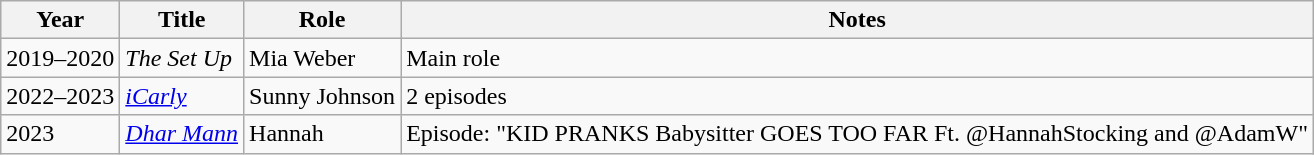<table class="wikitable sortable">
<tr>
<th>Year</th>
<th>Title</th>
<th>Role</th>
<th>Notes</th>
</tr>
<tr>
<td>2019–2020</td>
<td><em>The Set Up</em></td>
<td>Mia Weber</td>
<td>Main role</td>
</tr>
<tr>
<td>2022–2023</td>
<td><em><a href='#'>iCarly</a></em></td>
<td>Sunny Johnson</td>
<td>2 episodes</td>
</tr>
<tr>
<td>2023</td>
<td><em><a href='#'>Dhar Mann</a></em></td>
<td>Hannah</td>
<td>Episode: "KID PRANKS Babysitter GOES TOO FAR Ft. @HannahStocking and @AdamW"</td>
</tr>
</table>
